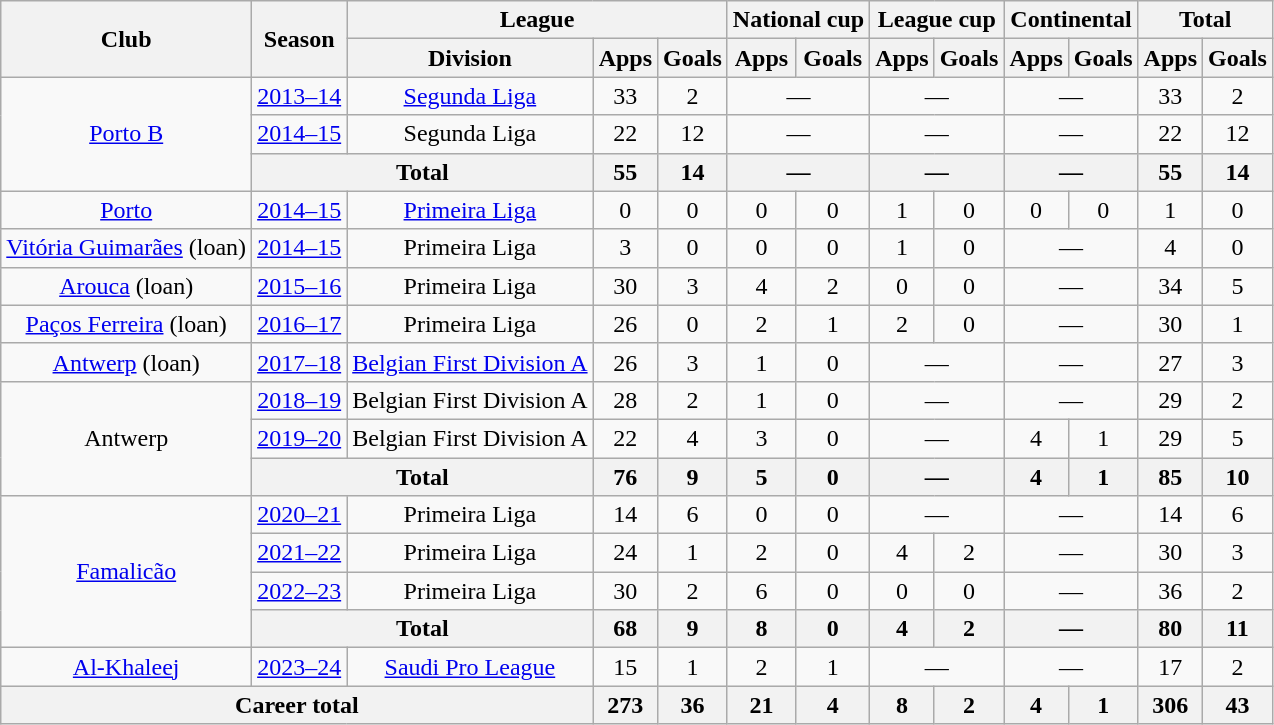<table class="wikitable" style="font-size:100%; text-align: center;">
<tr>
<th rowspan="2">Club</th>
<th rowspan="2">Season</th>
<th colspan="3">League</th>
<th colspan="2">National cup</th>
<th colspan="2">League cup</th>
<th colspan="2">Continental</th>
<th colspan="2">Total</th>
</tr>
<tr>
<th>Division</th>
<th>Apps</th>
<th>Goals</th>
<th>Apps</th>
<th>Goals</th>
<th>Apps</th>
<th>Goals</th>
<th>Apps</th>
<th>Goals</th>
<th>Apps</th>
<th>Goals</th>
</tr>
<tr>
<td rowspan="3"><a href='#'>Porto B</a></td>
<td><a href='#'>2013–14</a></td>
<td><a href='#'>Segunda Liga</a></td>
<td>33</td>
<td>2</td>
<td colspan=2>—</td>
<td colspan=2>—</td>
<td colspan=2>—</td>
<td>33</td>
<td>2</td>
</tr>
<tr>
<td><a href='#'>2014–15</a></td>
<td>Segunda Liga</td>
<td>22</td>
<td>12</td>
<td colspan=2>—</td>
<td colspan=2>—</td>
<td colspan=2>—</td>
<td>22</td>
<td>12</td>
</tr>
<tr>
<th colspan="2">Total</th>
<th>55</th>
<th>14</th>
<th colspan=2>—</th>
<th colspan=2>—</th>
<th colspan=2>—</th>
<th>55</th>
<th>14</th>
</tr>
<tr>
<td rowspan=><a href='#'>Porto</a></td>
<td><a href='#'>2014–15</a></td>
<td><a href='#'>Primeira Liga</a></td>
<td>0</td>
<td>0</td>
<td>0</td>
<td>0</td>
<td>1</td>
<td>0</td>
<td>0</td>
<td>0</td>
<td>1</td>
<td>0</td>
</tr>
<tr>
<td><a href='#'>Vitória Guimarães</a> (loan)</td>
<td><a href='#'>2014–15</a></td>
<td>Primeira Liga</td>
<td>3</td>
<td>0</td>
<td>0</td>
<td>0</td>
<td>1</td>
<td>0</td>
<td colspan=2>—</td>
<td>4</td>
<td>0</td>
</tr>
<tr>
<td><a href='#'>Arouca</a> (loan)</td>
<td><a href='#'>2015–16</a></td>
<td>Primeira Liga</td>
<td>30</td>
<td>3</td>
<td>4</td>
<td>2</td>
<td>0</td>
<td>0</td>
<td colspan=2>—</td>
<td>34</td>
<td>5</td>
</tr>
<tr>
<td><a href='#'>Paços Ferreira</a> (loan)</td>
<td><a href='#'>2016–17</a></td>
<td>Primeira Liga</td>
<td>26</td>
<td>0</td>
<td>2</td>
<td>1</td>
<td>2</td>
<td>0</td>
<td colspan=2>—</td>
<td>30</td>
<td>1</td>
</tr>
<tr>
<td><a href='#'>Antwerp</a> (loan)</td>
<td><a href='#'>2017–18</a></td>
<td><a href='#'>Belgian First Division A</a></td>
<td>26</td>
<td>3</td>
<td>1</td>
<td>0</td>
<td colspan=2>—</td>
<td colspan=2>—</td>
<td>27</td>
<td>3</td>
</tr>
<tr>
<td rowspan="3">Antwerp</td>
<td><a href='#'>2018–19</a></td>
<td>Belgian First Division A</td>
<td>28</td>
<td>2</td>
<td>1</td>
<td>0</td>
<td colspan=2>—</td>
<td colspan=2>—</td>
<td>29</td>
<td>2</td>
</tr>
<tr>
<td><a href='#'>2019–20</a></td>
<td>Belgian First Division A</td>
<td>22</td>
<td>4</td>
<td>3</td>
<td>0</td>
<td colspan=2>—</td>
<td>4</td>
<td>1</td>
<td>29</td>
<td>5</td>
</tr>
<tr>
<th colspan="2">Total</th>
<th>76</th>
<th>9</th>
<th>5</th>
<th>0</th>
<th colspan="2">—</th>
<th>4</th>
<th>1</th>
<th>85</th>
<th>10</th>
</tr>
<tr>
<td rowspan="4"><a href='#'>Famalicão</a></td>
<td><a href='#'>2020–21</a></td>
<td>Primeira Liga</td>
<td>14</td>
<td>6</td>
<td>0</td>
<td>0</td>
<td colspan="2">—</td>
<td colspan="2">—</td>
<td>14</td>
<td>6</td>
</tr>
<tr>
<td><a href='#'>2021–22</a></td>
<td>Primeira Liga</td>
<td>24</td>
<td>1</td>
<td>2</td>
<td>0</td>
<td>4</td>
<td>2</td>
<td colspan="2">—</td>
<td>30</td>
<td>3</td>
</tr>
<tr>
<td><a href='#'>2022–23</a></td>
<td>Primeira Liga</td>
<td>30</td>
<td>2</td>
<td>6</td>
<td>0</td>
<td>0</td>
<td>0</td>
<td colspan="2">—</td>
<td>36</td>
<td>2</td>
</tr>
<tr>
<th colspan="2">Total</th>
<th>68</th>
<th>9</th>
<th>8</th>
<th>0</th>
<th>4</th>
<th>2</th>
<th colspan="2">—</th>
<th>80</th>
<th>11</th>
</tr>
<tr>
<td><a href='#'>Al-Khaleej</a></td>
<td><a href='#'>2023–24</a></td>
<td><a href='#'>Saudi Pro League</a></td>
<td>15</td>
<td>1</td>
<td>2</td>
<td>1</td>
<td colspan="2">—</td>
<td colspan="2">—</td>
<td>17</td>
<td>2</td>
</tr>
<tr>
<th colspan="3">Career total</th>
<th>273</th>
<th>36</th>
<th>21</th>
<th>4</th>
<th>8</th>
<th>2</th>
<th>4</th>
<th>1</th>
<th>306</th>
<th>43</th>
</tr>
</table>
